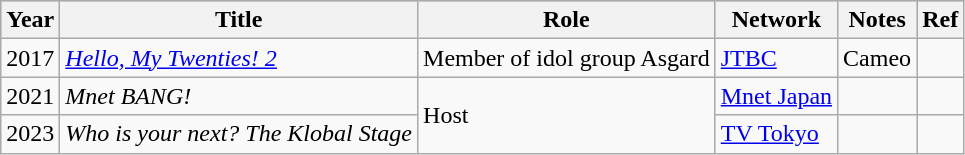<table class="wikitable">
<tr style="background:#b0c4de; text-align:center;">
<th>Year</th>
<th>Title</th>
<th>Role</th>
<th>Network</th>
<th>Notes</th>
<th>Ref</th>
</tr>
<tr>
<td>2017</td>
<td><em><a href='#'>Hello, My Twenties! 2</a></em></td>
<td>Member of idol group Asgard</td>
<td><a href='#'>JTBC</a></td>
<td>Cameo</td>
<td></td>
</tr>
<tr>
<td>2021</td>
<td><em>Mnet BANG!</em></td>
<td rowspan="2">Host</td>
<td><a href='#'>Mnet Japan</a></td>
<td></td>
<td></td>
</tr>
<tr>
<td>2023</td>
<td><em>Who is your next? The Klobal Stage</em></td>
<td><a href='#'>TV Tokyo</a></td>
<td></td>
<td></td>
</tr>
</table>
